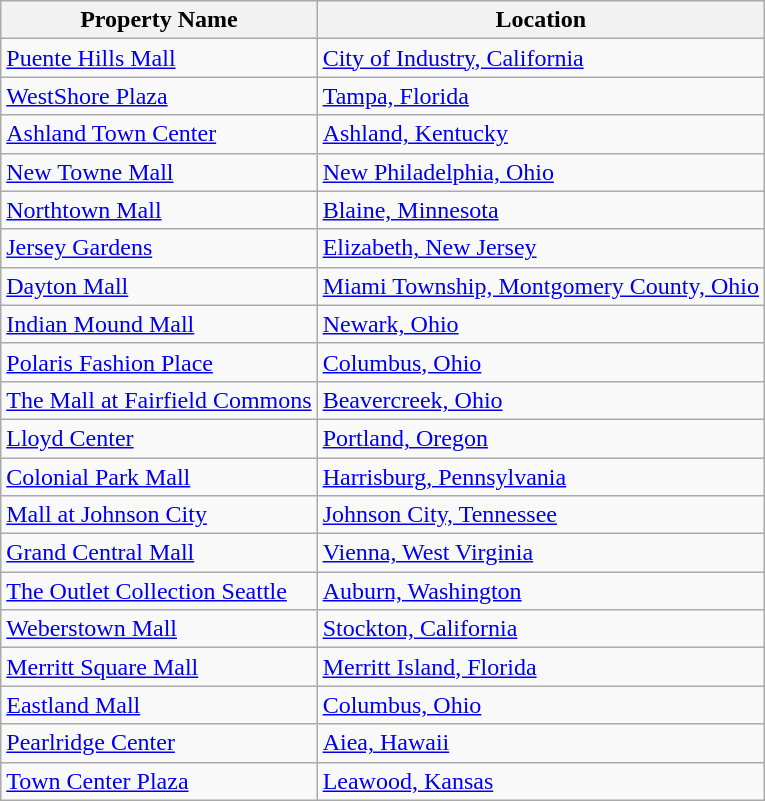<table class="wikitable sortable">
<tr>
<th scope="col">Property Name</th>
<th scope="col">Location</th>
</tr>
<tr>
<td><a href='#'>Puente Hills Mall</a></td>
<td><a href='#'>City of Industry, California</a></td>
</tr>
<tr>
<td><a href='#'>WestShore Plaza</a></td>
<td><a href='#'>Tampa, Florida</a></td>
</tr>
<tr>
<td><a href='#'>Ashland Town Center</a></td>
<td><a href='#'>Ashland, Kentucky</a></td>
</tr>
<tr>
<td><a href='#'>New Towne Mall</a></td>
<td><a href='#'>New Philadelphia, Ohio</a></td>
</tr>
<tr>
<td><a href='#'>Northtown Mall</a></td>
<td><a href='#'>Blaine, Minnesota</a></td>
</tr>
<tr>
<td><a href='#'>Jersey Gardens</a></td>
<td><a href='#'>Elizabeth, New Jersey</a></td>
</tr>
<tr>
<td><a href='#'>Dayton Mall</a></td>
<td><a href='#'>Miami Township, Montgomery County, Ohio</a></td>
</tr>
<tr>
<td><a href='#'>Indian Mound Mall</a></td>
<td><a href='#'>Newark, Ohio</a></td>
</tr>
<tr>
<td><a href='#'>Polaris Fashion Place</a></td>
<td><a href='#'>Columbus, Ohio</a></td>
</tr>
<tr>
<td><a href='#'>The Mall at Fairfield Commons</a></td>
<td><a href='#'>Beavercreek, Ohio</a></td>
</tr>
<tr>
<td><a href='#'>Lloyd Center</a></td>
<td><a href='#'>Portland, Oregon</a></td>
</tr>
<tr>
<td><a href='#'>Colonial Park Mall</a></td>
<td><a href='#'>Harrisburg, Pennsylvania</a></td>
</tr>
<tr>
<td><a href='#'>Mall at Johnson City</a></td>
<td><a href='#'>Johnson City, Tennessee</a></td>
</tr>
<tr>
<td><a href='#'>Grand Central Mall</a></td>
<td><a href='#'>Vienna, West Virginia</a></td>
</tr>
<tr>
<td><a href='#'>The Outlet Collection Seattle</a></td>
<td><a href='#'>Auburn, Washington</a></td>
</tr>
<tr>
<td><a href='#'>Weberstown Mall</a></td>
<td><a href='#'>Stockton, California</a></td>
</tr>
<tr>
<td><a href='#'>Merritt Square Mall</a></td>
<td><a href='#'>Merritt Island, Florida</a></td>
</tr>
<tr>
<td><a href='#'>Eastland Mall</a></td>
<td><a href='#'>Columbus, Ohio</a></td>
</tr>
<tr>
<td><a href='#'>Pearlridge Center</a></td>
<td><a href='#'>Aiea, Hawaii</a></td>
</tr>
<tr>
<td><a href='#'>Town Center Plaza</a></td>
<td><a href='#'>Leawood, Kansas</a></td>
</tr>
</table>
